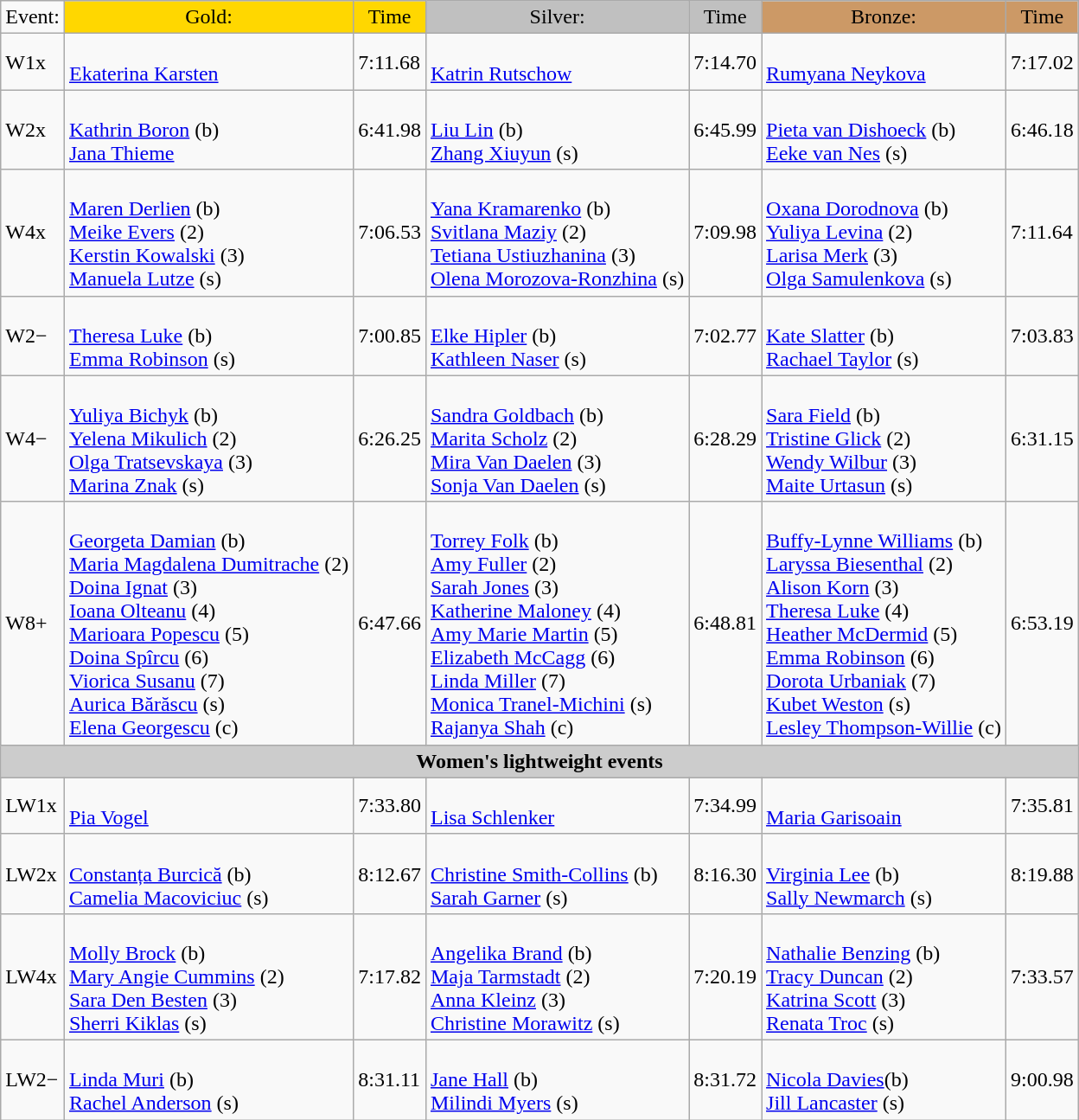<table class="wikitable">
<tr>
<td>Event:</td>
<td style="text-align:center;background-color:gold;">Gold:</td>
<td style="text-align:center;background-color:gold;">Time</td>
<td style="text-align:center;background-color:silver;">Silver:</td>
<td style="text-align:center;background-color:silver;">Time</td>
<td style="text-align:center;background-color:#CC9966;">Bronze:</td>
<td style="text-align:center;background-color:#CC9966;">Time</td>
</tr>
<tr>
<td>W1x</td>
<td> <br> <a href='#'>Ekaterina Karsten</a></td>
<td>7:11.68</td>
<td> <br> <a href='#'>Katrin Rutschow</a></td>
<td>7:14.70</td>
<td> <br> <a href='#'>Rumyana Neykova</a></td>
<td>7:17.02</td>
</tr>
<tr>
<td>W2x</td>
<td> <br> <a href='#'>Kathrin Boron</a> (b)<br><a href='#'>Jana Thieme</a></td>
<td>6:41.98</td>
<td> <br> <a href='#'>Liu Lin</a> (b)<br><a href='#'>Zhang Xiuyun</a> (s)</td>
<td>6:45.99</td>
<td> <br> <a href='#'>Pieta van Dishoeck</a> (b)<br><a href='#'>Eeke van Nes</a> (s)</td>
<td>6:46.18</td>
</tr>
<tr>
<td>W4x</td>
<td> <br> <a href='#'>Maren Derlien</a> (b)<br><a href='#'>Meike Evers</a> (2)<br><a href='#'>Kerstin Kowalski</a> (3)<br><a href='#'>Manuela Lutze</a> (s)</td>
<td>7:06.53</td>
<td> <br> <a href='#'>Yana Kramarenko</a> (b)<br><a href='#'>Svitlana Maziy</a> (2)<br><a href='#'>Tetiana Ustiuzhanina</a> (3)<br><a href='#'>Olena Morozova-Ronzhina</a> (s)</td>
<td>7:09.98</td>
<td> <br> <a href='#'>Oxana Dorodnova</a> (b)<br><a href='#'>Yuliya Levina</a> (2)<br><a href='#'>Larisa Merk</a> (3)<br><a href='#'>Olga Samulenkova</a> (s)</td>
<td>7:11.64</td>
</tr>
<tr>
<td>W2−</td>
<td> <br> <a href='#'>Theresa Luke</a> (b)<br><a href='#'>Emma Robinson</a> (s)</td>
<td>7:00.85</td>
<td> <br> <a href='#'>Elke Hipler</a> (b)<br><a href='#'>Kathleen Naser</a> (s)</td>
<td>7:02.77</td>
<td> <br> <a href='#'>Kate Slatter</a> (b)<br><a href='#'>Rachael Taylor</a> (s)</td>
<td>7:03.83</td>
</tr>
<tr>
<td>W4−</td>
<td> <br> <a href='#'>Yuliya Bichyk</a> (b)<br><a href='#'>Yelena Mikulich</a> (2)<br><a href='#'>Olga Tratsevskaya</a> (3)<br><a href='#'>Marina Znak</a> (s)</td>
<td>6:26.25</td>
<td> <br> <a href='#'>Sandra Goldbach</a> (b)<br><a href='#'>Marita Scholz</a> (2)<br><a href='#'>Mira Van Daelen</a> (3)<br><a href='#'>Sonja Van Daelen</a> (s)</td>
<td>6:28.29</td>
<td> <br> <a href='#'>Sara Field</a> (b)<br><a href='#'>Tristine Glick</a> (2)<br><a href='#'>Wendy Wilbur</a> (3)<br><a href='#'>Maite Urtasun</a> (s)</td>
<td>6:31.15</td>
</tr>
<tr>
<td>W8+</td>
<td> <br> <a href='#'>Georgeta Damian</a> (b)<br><a href='#'>Maria Magdalena Dumitrache</a> (2)<br><a href='#'>Doina Ignat</a> (3)<br><a href='#'>Ioana Olteanu</a> (4)<br><a href='#'>Marioara Popescu</a> (5)<br><a href='#'>Doina Spîrcu</a> (6)<br><a href='#'>Viorica Susanu</a> (7)<br><a href='#'>Aurica Bărăscu</a> (s)<br><a href='#'>Elena Georgescu</a> (c)</td>
<td>6:47.66</td>
<td> <br> <a href='#'>Torrey Folk</a> (b)<br><a href='#'>Amy Fuller</a> (2)<br><a href='#'>Sarah Jones</a> (3)<br><a href='#'>Katherine Maloney</a> (4)<br><a href='#'>Amy Marie Martin</a> (5)<br><a href='#'>Elizabeth McCagg</a> (6)<br><a href='#'>Linda Miller</a> (7)<br><a href='#'>Monica Tranel-Michini</a> (s)<br><a href='#'>Rajanya Shah</a> (c)</td>
<td>6:48.81</td>
<td> <br> <a href='#'>Buffy-Lynne Williams</a> (b)<br><a href='#'>Laryssa Biesenthal</a> (2)<br><a href='#'>Alison Korn</a> (3)<br><a href='#'>Theresa Luke</a> (4)<br><a href='#'>Heather McDermid</a> (5)<br><a href='#'>Emma Robinson</a> (6)<br><a href='#'>Dorota Urbaniak</a> (7)<br><a href='#'>Kubet Weston</a> (s)<br><a href='#'>Lesley Thompson-Willie</a> (c)</td>
<td>6:53.19</td>
</tr>
<tr>
<th colspan="7" style="background-color:#CCC;">Women's lightweight events</th>
</tr>
<tr>
<td>LW1x</td>
<td> <br> <a href='#'>Pia Vogel</a></td>
<td>7:33.80</td>
<td> <br> <a href='#'>Lisa Schlenker</a></td>
<td>7:34.99</td>
<td> <br> <a href='#'>Maria Garisoain</a></td>
<td>7:35.81</td>
</tr>
<tr>
<td>LW2x</td>
<td> <br> <a href='#'>Constanța Burcică</a> (b)<br><a href='#'>Camelia Macoviciuc</a> (s)</td>
<td>8:12.67</td>
<td> <br> <a href='#'>Christine Smith-Collins</a> (b)<br><a href='#'>Sarah Garner</a> (s)</td>
<td>8:16.30</td>
<td> <br> <a href='#'>Virginia Lee</a> (b)<br><a href='#'>Sally Newmarch</a> (s)</td>
<td>8:19.88</td>
</tr>
<tr>
<td>LW4x</td>
<td> <br> <a href='#'>Molly Brock</a> (b)<br><a href='#'>Mary Angie Cummins</a> (2)<br><a href='#'>Sara Den Besten</a> (3)<br><a href='#'>Sherri Kiklas</a> (s)</td>
<td>7:17.82</td>
<td> <br> <a href='#'>Angelika Brand</a> (b)<br><a href='#'>Maja Tarmstadt</a> (2)<br><a href='#'>Anna Kleinz</a> (3)<br><a href='#'>Christine Morawitz</a> (s)</td>
<td>7:20.19</td>
<td> <br> <a href='#'>Nathalie Benzing</a> (b)<br><a href='#'>Tracy Duncan</a> (2)<br><a href='#'>Katrina Scott</a> (3)<br><a href='#'>Renata Troc</a> (s)</td>
<td>7:33.57</td>
</tr>
<tr>
<td>LW2−</td>
<td> <br> <a href='#'>Linda Muri</a> (b)<br><a href='#'>Rachel Anderson</a> (s)</td>
<td>8:31.11</td>
<td> <br> <a href='#'>Jane Hall</a> (b)<br><a href='#'>Milindi Myers</a> (s)</td>
<td>8:31.72</td>
<td> <br> <a href='#'>Nicola Davies</a>(b)<br><a href='#'>Jill Lancaster</a> (s)</td>
<td>9:00.98</td>
</tr>
</table>
